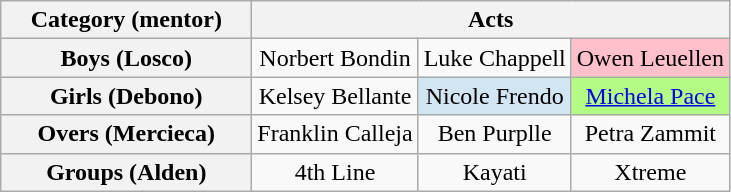<table class="wikitable" style="text-align:center">
<tr>
<th scope="col" style="width:160px;">Category (mentor)</th>
<th scope="col" colspan="3">Acts</th>
</tr>
<tr>
<th scope="row">Boys (Losco)</th>
<td>Norbert Bondin</td>
<td>Luke Chappell</td>
<td bgcolor=pink>Owen Leuellen</td>
</tr>
<tr>
<th scope="row">Girls (Debono)</th>
<td>Kelsey Bellante</td>
<td bgcolor=#D1E5F3>Nicole Frendo</td>
<td bgcolor=#b4fb84><a href='#'>Michela Pace</a></td>
</tr>
<tr>
<th scope="row">Overs (Mercieca)</th>
<td>Franklin Calleja</td>
<td>Ben Purplle</td>
<td>Petra Zammit</td>
</tr>
<tr>
<th scope="row">Groups (Alden)</th>
<td>4th Line</td>
<td>Kayati</td>
<td>Xtreme</td>
</tr>
</table>
